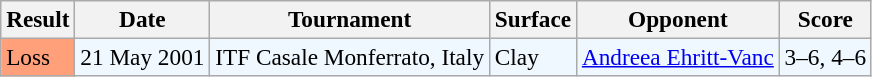<table class="sortable wikitable" style="font-size:97%;">
<tr>
<th>Result</th>
<th>Date</th>
<th>Tournament</th>
<th>Surface</th>
<th>Opponent</th>
<th>Score</th>
</tr>
<tr style="background:#f0f8ff;">
<td style="background:#ffa07a;">Loss</td>
<td>21 May 2001</td>
<td>ITF Casale Monferrato, Italy</td>
<td>Clay</td>
<td> <a href='#'>Andreea Ehritt-Vanc</a></td>
<td>3–6, 4–6</td>
</tr>
</table>
